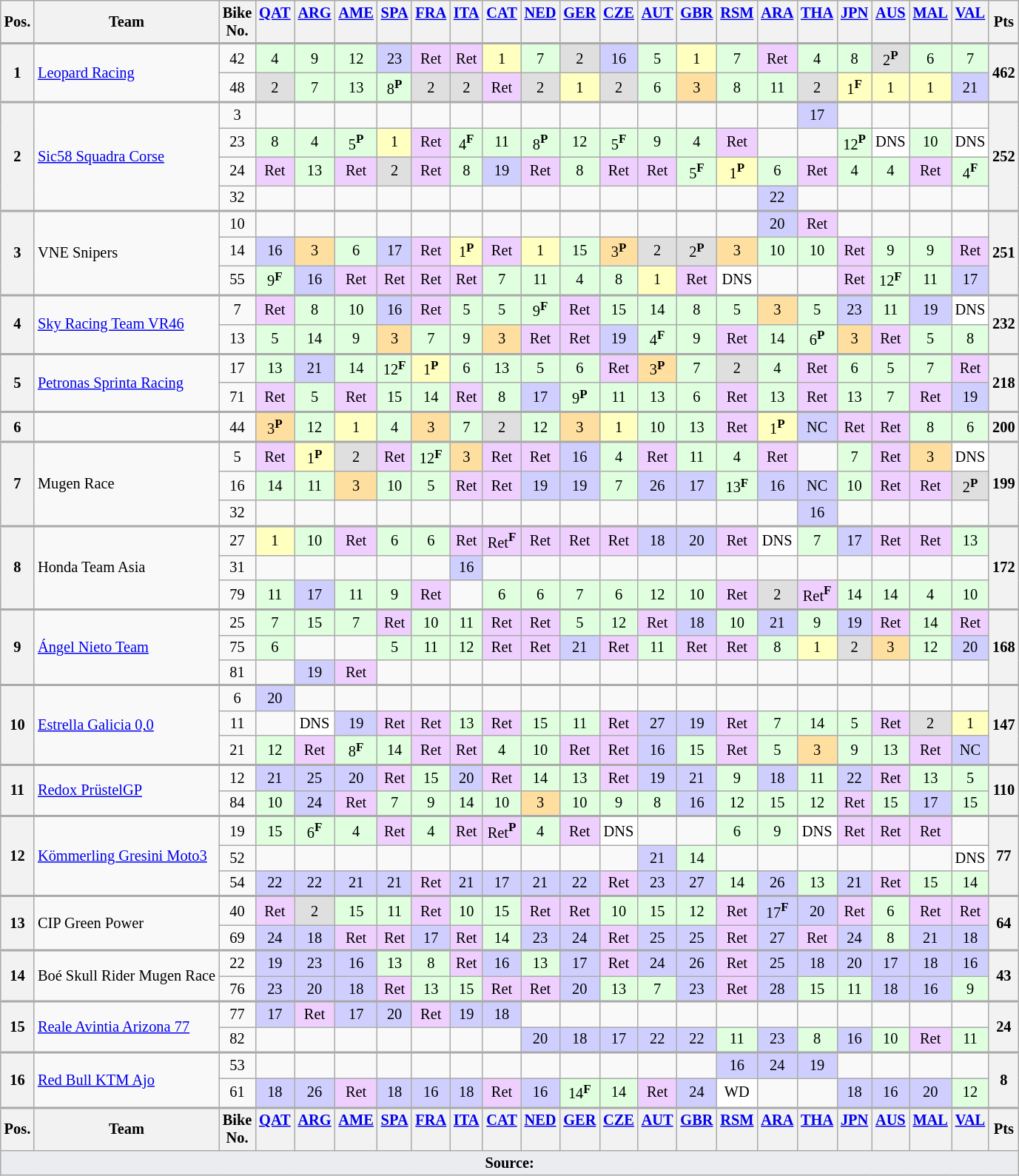<table class="wikitable" style="font-size: 85%; text-align:center">
<tr valign="top">
<th valign="middle">Pos.</th>
<th valign="middle">Team</th>
<th valign="middle">Bike<br>No.</th>
<th><a href='#'>QAT</a><br></th>
<th><a href='#'>ARG</a><br></th>
<th><a href='#'>AME</a><br></th>
<th><a href='#'>SPA</a><br></th>
<th><a href='#'>FRA</a><br></th>
<th><a href='#'>ITA</a><br></th>
<th><a href='#'>CAT</a><br></th>
<th><a href='#'>NED</a><br></th>
<th><a href='#'>GER</a><br></th>
<th><a href='#'>CZE</a><br></th>
<th><a href='#'>AUT</a><br></th>
<th><a href='#'>GBR</a><br></th>
<th><a href='#'>RSM</a><br></th>
<th><a href='#'>ARA</a><br></th>
<th><a href='#'>THA</a><br></th>
<th><a href='#'>JPN</a><br></th>
<th><a href='#'>AUS</a><br></th>
<th><a href='#'>MAL</a><br></th>
<th><a href='#'>VAL</a><br></th>
<th valign="middle">Pts</th>
</tr>
<tr style="border-top:2px solid #aaaaaa">
<th rowspan=2>1</th>
<td rowspan=2 align=left> <a href='#'>Leopard Racing</a></td>
<td>42</td>
<td style="background:#dfffdf;">4</td>
<td style="background:#dfffdf;">9</td>
<td style="background:#dfffdf;">12</td>
<td style="background:#cfcfff;">23</td>
<td style="background:#efcfff;">Ret</td>
<td style="background:#efcfff;">Ret</td>
<td style="background:#ffffbf;">1</td>
<td style="background:#dfffdf;">7</td>
<td style="background:#dfdfdf;">2</td>
<td style="background:#cfcfff;">16</td>
<td style="background:#dfffdf;">5</td>
<td style="background:#ffffbf;">1</td>
<td style="background:#dfffdf;">7</td>
<td style="background:#efcfff;">Ret</td>
<td style="background:#dfffdf;">4</td>
<td style="background:#dfffdf;">8</td>
<td style="background:#dfdfdf;">2<strong><sup>P</sup></strong></td>
<td style="background:#dfffdf;">6</td>
<td style="background:#dfffdf;">7</td>
<th rowspan=2>462</th>
</tr>
<tr>
<td>48</td>
<td style="background:#dfdfdf;">2</td>
<td style="background:#dfffdf;">7</td>
<td style="background:#dfffdf;">13</td>
<td style="background:#dfffdf;">8<strong><sup>P</sup></strong></td>
<td style="background:#dfdfdf;">2</td>
<td style="background:#dfdfdf;">2</td>
<td style="background:#efcfff;">Ret</td>
<td style="background:#dfdfdf;">2</td>
<td style="background:#ffffbf;">1</td>
<td style="background:#dfdfdf;">2</td>
<td style="background:#dfffdf;">6</td>
<td style="background:#ffdf9f;">3</td>
<td style="background:#dfffdf;">8</td>
<td style="background:#dfffdf;">11</td>
<td style="background:#dfdfdf;">2</td>
<td style="background:#ffffbf;">1<strong><sup>F</sup></strong></td>
<td style="background:#ffffbf;">1</td>
<td style="background:#ffffbf;">1</td>
<td style="background:#cfcfff;">21</td>
</tr>
<tr style="border-top:2px solid #aaaaaa">
<th rowspan=4>2</th>
<td rowspan=4 align=left> <a href='#'>Sic58 Squadra Corse</a></td>
<td>3</td>
<td></td>
<td></td>
<td></td>
<td></td>
<td></td>
<td></td>
<td></td>
<td></td>
<td></td>
<td></td>
<td></td>
<td></td>
<td></td>
<td></td>
<td style="background:#cfcfff;">17</td>
<td></td>
<td></td>
<td></td>
<td></td>
<th rowspan=4>252</th>
</tr>
<tr>
<td>23</td>
<td style="background:#dfffdf;">8</td>
<td style="background:#dfffdf;">4</td>
<td style="background:#dfffdf;">5<strong><sup>P</sup></strong></td>
<td style="background:#ffffbf;">1</td>
<td style="background:#efcfff;">Ret</td>
<td style="background:#dfffdf;">4<strong><sup>F</sup></strong></td>
<td style="background:#dfffdf;">11</td>
<td style="background:#dfffdf;">8<strong><sup>P</sup></strong></td>
<td style="background:#dfffdf;">12</td>
<td style="background:#dfffdf;">5<strong><sup>F</sup></strong></td>
<td style="background:#dfffdf;">9</td>
<td style="background:#dfffdf;">4</td>
<td style="background:#efcfff;">Ret</td>
<td></td>
<td></td>
<td style="background:#dfffdf;">12<strong><sup>P</sup></strong></td>
<td style="background:#ffffff;">DNS</td>
<td style="background:#dfffdf;">10</td>
<td style="background:#ffffff;">DNS</td>
</tr>
<tr>
<td>24</td>
<td style="background:#efcfff;">Ret</td>
<td style="background:#dfffdf;">13</td>
<td style="background:#efcfff;">Ret</td>
<td style="background:#dfdfdf;">2</td>
<td style="background:#efcfff;">Ret</td>
<td style="background:#dfffdf;">8</td>
<td style="background:#cfcfff;">19</td>
<td style="background:#efcfff;">Ret</td>
<td style="background:#dfffdf;">8</td>
<td style="background:#efcfff;">Ret</td>
<td style="background:#efcfff;">Ret</td>
<td style="background:#dfffdf;">5<strong><sup>F</sup></strong></td>
<td style="background:#ffffbf;">1<strong><sup>P</sup></strong></td>
<td style="background:#dfffdf;">6</td>
<td style="background:#efcfff;">Ret</td>
<td style="background:#dfffdf;">4</td>
<td style="background:#dfffdf;">4</td>
<td style="background:#efcfff;">Ret</td>
<td style="background:#dfffdf;">4<strong><sup>F</sup></strong></td>
</tr>
<tr>
<td>32</td>
<td></td>
<td></td>
<td></td>
<td></td>
<td></td>
<td></td>
<td></td>
<td></td>
<td></td>
<td></td>
<td></td>
<td></td>
<td></td>
<td style="background:#cfcfff;">22</td>
<td></td>
<td></td>
<td></td>
<td></td>
</tr>
<tr style="border-top:2px solid #aaaaaa">
<th rowspan=3>3</th>
<td rowspan=3 align=left> VNE Snipers</td>
<td>10</td>
<td></td>
<td></td>
<td></td>
<td></td>
<td></td>
<td></td>
<td></td>
<td></td>
<td></td>
<td></td>
<td></td>
<td></td>
<td></td>
<td style="background:#cfcfff;">20</td>
<td style="background:#efcfff;">Ret</td>
<td></td>
<td></td>
<td></td>
<td></td>
<th rowspan=3>251</th>
</tr>
<tr>
<td>14</td>
<td style="background:#cfcfff;">16</td>
<td style="background:#ffdf9f;">3</td>
<td style="background:#dfffdf;">6</td>
<td style="background:#cfcfff;">17</td>
<td style="background:#efcfff;">Ret</td>
<td style="background:#ffffbf;">1<strong><sup>P</sup></strong></td>
<td style="background:#efcfff;">Ret</td>
<td style="background:#ffffbf;">1</td>
<td style="background:#dfffdf;">15</td>
<td style="background:#ffdf9f;">3<strong><sup>P</sup></strong></td>
<td style="background:#dfdfdf;">2</td>
<td style="background:#dfdfdf;">2<strong><sup>P</sup></strong></td>
<td style="background:#ffdf9f;">3</td>
<td style="background:#dfffdf;">10</td>
<td style="background:#dfffdf;">10</td>
<td style="background:#efcfff;">Ret</td>
<td style="background:#dfffdf;">9</td>
<td style="background:#dfffdf;">9</td>
<td style="background:#efcfff;">Ret</td>
</tr>
<tr>
<td>55</td>
<td style="background:#dfffdf;">9<strong><sup>F</sup></strong></td>
<td style="background:#cfcfff;">16</td>
<td style="background:#efcfff;">Ret</td>
<td style="background:#efcfff;">Ret</td>
<td style="background:#efcfff;">Ret</td>
<td style="background:#efcfff;">Ret</td>
<td style="background:#dfffdf;">7</td>
<td style="background:#dfffdf;">11</td>
<td style="background:#dfffdf;">4</td>
<td style="background:#dfffdf;">8</td>
<td style="background:#ffffbf;">1</td>
<td style="background:#efcfff;">Ret</td>
<td style="background:#ffffff;">DNS</td>
<td></td>
<td></td>
<td style="background:#efcfff;">Ret</td>
<td style="background:#dfffdf;">12<strong><sup>F</sup></strong></td>
<td style="background:#dfffdf;">11</td>
<td style="background:#cfcfff;">17</td>
</tr>
<tr style="border-top:2px solid #aaaaaa">
<th rowspan=2>4</th>
<td rowspan=2 align=left> <a href='#'>Sky Racing Team VR46</a></td>
<td>7</td>
<td style="background:#efcfff;">Ret</td>
<td style="background:#dfffdf;">8</td>
<td style="background:#dfffdf;">10</td>
<td style="background:#cfcfff;">16</td>
<td style="background:#efcfff;">Ret</td>
<td style="background:#dfffdf;">5</td>
<td style="background:#dfffdf;">5</td>
<td style="background:#dfffdf;">9<strong><sup>F</sup></strong></td>
<td style="background:#efcfff;">Ret</td>
<td style="background:#dfffdf;">15</td>
<td style="background:#dfffdf;">14</td>
<td style="background:#dfffdf;">8</td>
<td style="background:#dfffdf;">5</td>
<td style="background:#ffdf9f;">3</td>
<td style="background:#dfffdf;">5</td>
<td style="background:#cfcfff;">23</td>
<td style="background:#dfffdf;">11</td>
<td style="background:#cfcfff;">19</td>
<td style="background:#ffffff;">DNS</td>
<th rowspan=2>232</th>
</tr>
<tr>
<td>13</td>
<td style="background:#dfffdf;">5</td>
<td style="background:#dfffdf;">14</td>
<td style="background:#dfffdf;">9</td>
<td style="background:#ffdf9f;">3</td>
<td style="background:#dfffdf;">7</td>
<td style="background:#dfffdf;">9</td>
<td style="background:#ffdf9f;">3</td>
<td style="background:#efcfff;">Ret</td>
<td style="background:#efcfff;">Ret</td>
<td style="background:#cfcfff;">19</td>
<td style="background:#dfffdf;">4<strong><sup>F</sup></strong></td>
<td style="background:#dfffdf;">9</td>
<td style="background:#efcfff;">Ret</td>
<td style="background:#dfffdf;">14</td>
<td style="background:#dfffdf;">6<strong><sup>P</sup></strong></td>
<td style="background:#ffdf9f;">3</td>
<td style="background:#efcfff;">Ret</td>
<td style="background:#dfffdf;">5</td>
<td style="background:#dfffdf;">8</td>
</tr>
<tr style="border-top:2px solid #aaaaaa">
<th rowspan=2>5</th>
<td rowspan=2 align=left> <a href='#'>Petronas Sprinta Racing</a></td>
<td>17</td>
<td style="background:#dfffdf;">13</td>
<td style="background:#cfcfff;">21</td>
<td style="background:#dfffdf;">14</td>
<td style="background:#dfffdf;">12<strong><sup>F</sup></strong></td>
<td style="background:#ffffbf;">1<strong><sup>P</sup></strong></td>
<td style="background:#dfffdf;">6</td>
<td style="background:#dfffdf;">13</td>
<td style="background:#dfffdf;">5</td>
<td style="background:#dfffdf;">6</td>
<td style="background:#efcfff;">Ret</td>
<td style="background:#ffdf9f;">3<strong><sup>P</sup></strong></td>
<td style="background:#dfffdf;">7</td>
<td style="background:#dfdfdf;">2</td>
<td style="background:#dfffdf;">4</td>
<td style="background:#efcfff;">Ret</td>
<td style="background:#dfffdf;">6</td>
<td style="background:#dfffdf;">5</td>
<td style="background:#dfffdf;">7</td>
<td style="background:#efcfff;">Ret</td>
<th rowspan=2>218</th>
</tr>
<tr>
<td>71</td>
<td style="background:#efcfff;">Ret</td>
<td style="background:#dfffdf;">5</td>
<td style="background:#efcfff;">Ret</td>
<td style="background:#dfffdf;">15</td>
<td style="background:#dfffdf;">14</td>
<td style="background:#efcfff;">Ret</td>
<td style="background:#dfffdf;">8</td>
<td style="background:#cfcfff;">17</td>
<td style="background:#dfffdf;">9<strong><sup>P</sup></strong></td>
<td style="background:#dfffdf;">11</td>
<td style="background:#dfffdf;">13</td>
<td style="background:#dfffdf;">6</td>
<td style="background:#efcfff;">Ret</td>
<td style="background:#dfffdf;">13</td>
<td style="background:#efcfff;">Ret</td>
<td style="background:#dfffdf;">13</td>
<td style="background:#dfffdf;">7</td>
<td style="background:#efcfff;">Ret</td>
<td style="background:#cfcfff;">19</td>
</tr>
<tr style="border-top:2px solid #aaaaaa">
<th>6</th>
<td align=left></td>
<td>44</td>
<td style="background:#ffdf9f;">3<strong><sup>P</sup></strong></td>
<td style="background:#dfffdf;">12</td>
<td style="background:#ffffbf;">1</td>
<td style="background:#dfffdf;">4</td>
<td style="background:#ffdf9f;">3</td>
<td style="background:#dfffdf;">7</td>
<td style="background:#dfdfdf;">2</td>
<td style="background:#dfffdf;">12</td>
<td style="background:#ffdf9f;">3</td>
<td style="background:#ffffbf;">1</td>
<td style="background:#dfffdf;">10</td>
<td style="background:#dfffdf;">13</td>
<td style="background:#efcfff;">Ret</td>
<td style="background:#ffffbf;">1<strong><sup>P</sup></strong></td>
<td style="background:#cfcfff;">NC</td>
<td style="background:#efcfff;">Ret</td>
<td style="background:#efcfff;">Ret</td>
<td style="background:#dfffdf;">8</td>
<td style="background:#dfffdf;">6</td>
<th>200</th>
</tr>
<tr style="border-top:2px solid #aaaaaa">
<th rowspan=3>7</th>
<td rowspan=3 align=left> Mugen Race</td>
<td>5</td>
<td style="background:#efcfff;">Ret</td>
<td style="background:#ffffbf;">1<strong><sup>P</sup></strong></td>
<td style="background:#dfdfdf;">2</td>
<td style="background:#efcfff;">Ret</td>
<td style="background:#dfffdf;">12<strong><sup>F</sup></strong></td>
<td style="background:#ffdf9f;">3</td>
<td style="background:#efcfff;">Ret</td>
<td style="background:#efcfff;">Ret</td>
<td style="background:#cfcfff;">16</td>
<td style="background:#dfffdf;">4</td>
<td style="background:#efcfff;">Ret</td>
<td style="background:#dfffdf;">11</td>
<td style="background:#dfffdf;">4</td>
<td style="background:#efcfff;">Ret</td>
<td></td>
<td style="background:#dfffdf;">7</td>
<td style="background:#efcfff;">Ret</td>
<td style="background:#ffdf9f;">3</td>
<td style="background:#ffffff;">DNS</td>
<th rowspan=3>199</th>
</tr>
<tr>
<td>16</td>
<td style="background:#dfffdf;">14</td>
<td style="background:#dfffdf;">11</td>
<td style="background:#ffdf9f;">3</td>
<td style="background:#dfffdf;">10</td>
<td style="background:#dfffdf;">5</td>
<td style="background:#efcfff;">Ret</td>
<td style="background:#efcfff;">Ret</td>
<td style="background:#cfcfff;">19</td>
<td style="background:#cfcfff;">19</td>
<td style="background:#dfffdf;">7</td>
<td style="background:#cfcfff;">26</td>
<td style="background:#cfcfff;">17</td>
<td style="background:#dfffdf;">13<strong><sup>F</sup></strong></td>
<td style="background:#cfcfff;">16</td>
<td style="background:#cfcfff;">NC</td>
<td style="background:#dfffdf;">10</td>
<td style="background:#efcfff;">Ret</td>
<td style="background:#efcfff;">Ret</td>
<td style="background:#dfdfdf;">2<strong><sup>P</sup></strong></td>
</tr>
<tr>
<td>32</td>
<td></td>
<td></td>
<td></td>
<td></td>
<td></td>
<td></td>
<td></td>
<td></td>
<td></td>
<td></td>
<td></td>
<td></td>
<td></td>
<td></td>
<td style="background:#cfcfff;">16</td>
<td></td>
<td></td>
<td></td>
<td></td>
</tr>
<tr style="border-top:2px solid #aaaaaa">
<th rowspan=3>8</th>
<td rowspan=3 align=left> Honda Team Asia</td>
<td>27</td>
<td style="background:#ffffbf;">1</td>
<td style="background:#dfffdf;">10</td>
<td style="background:#efcfff;">Ret</td>
<td style="background:#dfffdf;">6</td>
<td style="background:#dfffdf;">6</td>
<td style="background:#efcfff;">Ret</td>
<td style="background:#efcfff;">Ret<strong><sup>F</sup></strong></td>
<td style="background:#efcfff;">Ret</td>
<td style="background:#efcfff;">Ret</td>
<td style="background:#efcfff;">Ret</td>
<td style="background:#cfcfff;">18</td>
<td style="background:#cfcfff;">20</td>
<td style="background:#efcfff;">Ret</td>
<td style="background:#ffffff;">DNS</td>
<td style="background:#dfffdf;">7</td>
<td style="background:#cfcfff;">17</td>
<td style="background:#efcfff;">Ret</td>
<td style="background:#efcfff;">Ret</td>
<td style="background:#dfffdf;">13</td>
<th rowspan=3>172</th>
</tr>
<tr>
<td>31</td>
<td></td>
<td></td>
<td></td>
<td></td>
<td></td>
<td style="background:#cfcfff;">16</td>
<td></td>
<td></td>
<td></td>
<td></td>
<td></td>
<td></td>
<td></td>
<td></td>
<td></td>
<td></td>
<td></td>
<td></td>
<td></td>
</tr>
<tr>
<td>79</td>
<td style="background:#dfffdf;">11</td>
<td style="background:#cfcfff;">17</td>
<td style="background:#dfffdf;">11</td>
<td style="background:#dfffdf;">9</td>
<td style="background:#efcfff;">Ret</td>
<td></td>
<td style="background:#dfffdf;">6</td>
<td style="background:#dfffdf;">6</td>
<td style="background:#dfffdf;">7</td>
<td style="background:#dfffdf;">6</td>
<td style="background:#dfffdf;">12</td>
<td style="background:#dfffdf;">10</td>
<td style="background:#efcfff;">Ret</td>
<td style="background:#dfdfdf;">2</td>
<td style="background:#efcfff;">Ret<strong><sup>F</sup></strong></td>
<td style="background:#dfffdf;">14</td>
<td style="background:#dfffdf;">14</td>
<td style="background:#dfffdf;">4</td>
<td style="background:#dfffdf;">10</td>
</tr>
<tr style="border-top:2px solid #aaaaaa">
<th rowspan=3>9</th>
<td rowspan=3 align=left> <a href='#'>Ángel Nieto Team</a></td>
<td>25</td>
<td style="background:#dfffdf;">7</td>
<td style="background:#dfffdf;">15</td>
<td style="background:#dfffdf;">7</td>
<td style="background:#efcfff;">Ret</td>
<td style="background:#dfffdf;">10</td>
<td style="background:#dfffdf;">11</td>
<td style="background:#efcfff;">Ret</td>
<td style="background:#efcfff;">Ret</td>
<td style="background:#dfffdf;">5</td>
<td style="background:#dfffdf;">12</td>
<td style="background:#efcfff;">Ret</td>
<td style="background:#cfcfff;">18</td>
<td style="background:#dfffdf;">10</td>
<td style="background:#cfcfff;">21</td>
<td style="background:#dfffdf;">9</td>
<td style="background:#cfcfff;">19</td>
<td style="background:#efcfff;">Ret</td>
<td style="background:#dfffdf;">14</td>
<td style="background:#efcfff;">Ret</td>
<th rowspan=3>168</th>
</tr>
<tr>
<td>75</td>
<td style="background:#dfffdf;">6</td>
<td></td>
<td></td>
<td style="background:#dfffdf;">5</td>
<td style="background:#dfffdf;">11</td>
<td style="background:#dfffdf;">12</td>
<td style="background:#efcfff;">Ret</td>
<td style="background:#efcfff;">Ret</td>
<td style="background:#cfcfff;">21</td>
<td style="background:#efcfff;">Ret</td>
<td style="background:#dfffdf;">11</td>
<td style="background:#efcfff;">Ret</td>
<td style="background:#efcfff;">Ret</td>
<td style="background:#dfffdf;">8</td>
<td style="background:#ffffbf;">1</td>
<td style="background:#dfdfdf;">2</td>
<td style="background:#ffdf9f;">3</td>
<td style="background:#dfffdf;">12</td>
<td style="background:#cfcfff;">20</td>
</tr>
<tr>
<td>81</td>
<td></td>
<td style="background:#cfcfff;">19</td>
<td style="background:#efcfff;">Ret</td>
<td></td>
<td></td>
<td></td>
<td></td>
<td></td>
<td></td>
<td></td>
<td></td>
<td></td>
<td></td>
<td></td>
<td></td>
<td></td>
<td></td>
<td></td>
</tr>
<tr style="border-top:2px solid #aaaaaa">
<th rowspan=3>10</th>
<td rowspan=3 align=left> <a href='#'>Estrella Galicia 0,0</a></td>
<td>6</td>
<td style="background:#cfcfff;">20</td>
<td></td>
<td></td>
<td></td>
<td></td>
<td></td>
<td></td>
<td></td>
<td></td>
<td></td>
<td></td>
<td></td>
<td></td>
<td></td>
<td></td>
<td></td>
<td></td>
<td></td>
<td></td>
<th rowspan=3>147</th>
</tr>
<tr>
<td>11</td>
<td></td>
<td style="background:#ffffff;">DNS</td>
<td style="background:#cfcfff;">19</td>
<td style="background:#efcfff;">Ret</td>
<td style="background:#efcfff;">Ret</td>
<td style="background:#dfffdf;">13</td>
<td style="background:#efcfff;">Ret</td>
<td style="background:#dfffdf;">15</td>
<td style="background:#dfffdf;">11</td>
<td style="background:#efcfff;">Ret</td>
<td style="background:#cfcfff;">27</td>
<td style="background:#cfcfff;">19</td>
<td style="background:#efcfff;">Ret</td>
<td style="background:#dfffdf;">7</td>
<td style="background:#dfffdf;">14</td>
<td style="background:#dfffdf;">5</td>
<td style="background:#efcfff;">Ret</td>
<td style="background:#dfdfdf;">2</td>
<td style="background:#ffffbf;">1</td>
</tr>
<tr>
<td>21</td>
<td style="background:#dfffdf;">12</td>
<td style="background:#efcfff;">Ret</td>
<td style="background:#dfffdf;">8<strong><sup>F</sup></strong></td>
<td style="background:#dfffdf;">14</td>
<td style="background:#efcfff;">Ret</td>
<td style="background:#efcfff;">Ret</td>
<td style="background:#dfffdf;">4</td>
<td style="background:#dfffdf;">10</td>
<td style="background:#efcfff;">Ret</td>
<td style="background:#efcfff;">Ret</td>
<td style="background:#cfcfff;">16</td>
<td style="background:#dfffdf;">15</td>
<td style="background:#efcfff;">Ret</td>
<td style="background:#dfffdf;">5</td>
<td style="background:#ffdf9f;">3</td>
<td style="background:#dfffdf;">9</td>
<td style="background:#dfffdf;">13</td>
<td style="background:#efcfff;">Ret</td>
<td style="background:#cfcfff;">NC</td>
</tr>
<tr style="border-top:2px solid #aaaaaa">
<th rowspan=2>11</th>
<td rowspan=2 align=left> <a href='#'>Redox PrüstelGP</a></td>
<td>12</td>
<td style="background:#cfcfff;">21</td>
<td style="background:#cfcfff;">25</td>
<td style="background:#cfcfff;">20</td>
<td style="background:#efcfff;">Ret</td>
<td style="background:#dfffdf;">15</td>
<td style="background:#cfcfff;">20</td>
<td style="background:#efcfff;">Ret</td>
<td style="background:#dfffdf;">14</td>
<td style="background:#dfffdf;">13</td>
<td style="background:#efcfff;">Ret</td>
<td style="background:#cfcfff;">19</td>
<td style="background:#cfcfff;">21</td>
<td style="background:#dfffdf;">9</td>
<td style="background:#cfcfff;">18</td>
<td style="background:#dfffdf;">11</td>
<td style="background:#cfcfff;">22</td>
<td style="background:#efcfff;">Ret</td>
<td style="background:#dfffdf;">13</td>
<td style="background:#dfffdf;">5</td>
<th rowspan=2>110</th>
</tr>
<tr>
<td>84</td>
<td style="background:#dfffdf;">10</td>
<td style="background:#cfcfff;">24</td>
<td style="background:#efcfff;">Ret</td>
<td style="background:#dfffdf;">7</td>
<td style="background:#dfffdf;">9</td>
<td style="background:#dfffdf;">14</td>
<td style="background:#dfffdf;">10</td>
<td style="background:#ffdf9f;">3</td>
<td style="background:#dfffdf;">10</td>
<td style="background:#dfffdf;">9</td>
<td style="background:#dfffdf;">8</td>
<td style="background:#cfcfff;">16</td>
<td style="background:#dfffdf;">12</td>
<td style="background:#dfffdf;">15</td>
<td style="background:#dfffdf;">12</td>
<td style="background:#efcfff;">Ret</td>
<td style="background:#dfffdf;">15</td>
<td style="background:#cfcfff;">17</td>
<td style="background:#dfffdf;">15</td>
</tr>
<tr style="border-top:2px solid #aaaaaa">
<th rowspan=3>12</th>
<td rowspan=3 align=left> <a href='#'>Kömmerling Gresini Moto3</a></td>
<td>19</td>
<td style="background:#dfffdf;">15</td>
<td style="background:#dfffdf;">6<strong><sup>F</sup></strong></td>
<td style="background:#dfffdf;">4</td>
<td style="background:#efcfff;">Ret</td>
<td style="background:#dfffdf;">4</td>
<td style="background:#efcfff;">Ret</td>
<td style="background:#efcfff;">Ret<strong><sup>P</sup></strong></td>
<td style="background:#dfffdf;">4</td>
<td style="background:#efcfff;">Ret</td>
<td style="background:#ffffff;">DNS</td>
<td></td>
<td></td>
<td style="background:#dfffdf;">6</td>
<td style="background:#dfffdf;">9</td>
<td style="background:#ffffff;">DNS</td>
<td style="background:#efcfff;">Ret</td>
<td style="background:#efcfff;">Ret</td>
<td style="background:#efcfff;">Ret</td>
<td></td>
<th rowspan=3>77</th>
</tr>
<tr>
<td>52</td>
<td></td>
<td></td>
<td></td>
<td></td>
<td></td>
<td></td>
<td></td>
<td></td>
<td></td>
<td></td>
<td style="background:#cfcfff;">21</td>
<td style="background:#dfffdf;">14</td>
<td></td>
<td></td>
<td></td>
<td></td>
<td></td>
<td></td>
<td style="background:#ffffff;">DNS</td>
</tr>
<tr>
<td>54</td>
<td style="background:#cfcfff;">22</td>
<td style="background:#cfcfff;">22</td>
<td style="background:#cfcfff;">21</td>
<td style="background:#cfcfff;">21</td>
<td style="background:#efcfff;">Ret</td>
<td style="background:#cfcfff;">21</td>
<td style="background:#cfcfff;">17</td>
<td style="background:#cfcfff;">21</td>
<td style="background:#cfcfff;">22</td>
<td style="background:#efcfff;">Ret</td>
<td style="background:#cfcfff;">23</td>
<td style="background:#cfcfff;">27</td>
<td style="background:#dfffdf;">14</td>
<td style="background:#cfcfff;">26</td>
<td style="background:#dfffdf;">13</td>
<td style="background:#cfcfff;">21</td>
<td style="background:#efcfff;">Ret</td>
<td style="background:#dfffdf;">15</td>
<td style="background:#dfffdf;">14</td>
</tr>
<tr style="border-top:2px solid #aaaaaa">
<th rowspan=2>13</th>
<td rowspan=2 align=left> CIP Green Power</td>
<td>40</td>
<td style="background:#efcfff;">Ret</td>
<td style="background:#dfdfdf;">2</td>
<td style="background:#dfffdf;">15</td>
<td style="background:#dfffdf;">11</td>
<td style="background:#efcfff;">Ret</td>
<td style="background:#dfffdf;">10</td>
<td style="background:#dfffdf;">15</td>
<td style="background:#efcfff;">Ret</td>
<td style="background:#efcfff;">Ret</td>
<td style="background:#dfffdf;">10</td>
<td style="background:#dfffdf;">15</td>
<td style="background:#dfffdf;">12</td>
<td style="background:#efcfff;">Ret</td>
<td style="background:#cfcfff;">17<strong><sup>F</sup></strong></td>
<td style="background:#cfcfff;">20</td>
<td style="background:#efcfff;">Ret</td>
<td style="background:#dfffdf;">6</td>
<td style="background:#efcfff;">Ret</td>
<td style="background:#efcfff;">Ret</td>
<th rowspan=2>64</th>
</tr>
<tr>
<td>69</td>
<td style="background:#cfcfff;">24</td>
<td style="background:#cfcfff;">18</td>
<td style="background:#efcfff;">Ret</td>
<td style="background:#efcfff;">Ret</td>
<td style="background:#cfcfff;">17</td>
<td style="background:#efcfff;">Ret</td>
<td style="background:#dfffdf;">14</td>
<td style="background:#cfcfff;">23</td>
<td style="background:#cfcfff;">24</td>
<td style="background:#efcfff;">Ret</td>
<td style="background:#cfcfff;">25</td>
<td style="background:#cfcfff;">25</td>
<td style="background:#efcfff;">Ret</td>
<td style="background:#cfcfff;">27</td>
<td style="background:#efcfff;">Ret</td>
<td style="background:#cfcfff;">24</td>
<td style="background:#dfffdf;">8</td>
<td style="background:#cfcfff;">21</td>
<td style="background:#cfcfff;">18</td>
</tr>
<tr style="border-top:2px solid #aaaaaa">
<th rowspan=2>14</th>
<td rowspan=2 align=left> Boé Skull Rider Mugen Race</td>
<td>22</td>
<td style="background:#cfcfff;">19</td>
<td style="background:#cfcfff;">23</td>
<td style="background:#cfcfff;">16</td>
<td style="background:#dfffdf;">13</td>
<td style="background:#dfffdf;">8</td>
<td style="background:#efcfff;">Ret</td>
<td style="background:#cfcfff;">16</td>
<td style="background:#dfffdf;">13</td>
<td style="background:#cfcfff;">17</td>
<td style="background:#efcfff;">Ret</td>
<td style="background:#cfcfff;">24</td>
<td style="background:#cfcfff;">26</td>
<td style="background:#efcfff;">Ret</td>
<td style="background:#cfcfff;">25</td>
<td style="background:#cfcfff;">18</td>
<td style="background:#cfcfff;">20</td>
<td style="background:#cfcfff;">17</td>
<td style="background:#cfcfff;">18</td>
<td style="background:#cfcfff;">16</td>
<th rowspan=2>43</th>
</tr>
<tr>
<td>76</td>
<td style="background:#cfcfff;">23</td>
<td style="background:#cfcfff;">20</td>
<td style="background:#cfcfff;">18</td>
<td style="background:#efcfff;">Ret</td>
<td style="background:#dfffdf;">13</td>
<td style="background:#dfffdf;">15</td>
<td style="background:#efcfff;">Ret</td>
<td style="background:#efcfff;">Ret</td>
<td style="background:#cfcfff;">20</td>
<td style="background:#dfffdf;">13</td>
<td style="background:#dfffdf;">7</td>
<td style="background:#cfcfff;">23</td>
<td style="background:#efcfff;">Ret</td>
<td style="background:#cfcfff;">28</td>
<td style="background:#dfffdf;">15</td>
<td style="background:#dfffdf;">11</td>
<td style="background:#cfcfff;">18</td>
<td style="background:#cfcfff;">16</td>
<td style="background:#dfffdf;">9</td>
</tr>
<tr style="border-top:2px solid #aaaaaa">
<th rowspan=2>15</th>
<td rowspan=2 align=left> <a href='#'>Reale Avintia Arizona 77</a></td>
<td>77</td>
<td style="background:#cfcfff;">17</td>
<td style="background:#efcfff;">Ret</td>
<td style="background:#cfcfff;">17</td>
<td style="background:#cfcfff;">20</td>
<td style="background:#efcfff;">Ret</td>
<td style="background:#cfcfff;">19</td>
<td style="background:#cfcfff;">18</td>
<td></td>
<td></td>
<td></td>
<td></td>
<td></td>
<td></td>
<td></td>
<td></td>
<td></td>
<td></td>
<td></td>
<td></td>
<th rowspan=2>24</th>
</tr>
<tr>
<td>82</td>
<td></td>
<td></td>
<td></td>
<td></td>
<td></td>
<td></td>
<td></td>
<td style="background:#cfcfff;">20</td>
<td style="background:#cfcfff;">18</td>
<td style="background:#cfcfff;">17</td>
<td style="background:#cfcfff;">22</td>
<td style="background:#cfcfff;">22</td>
<td style="background:#dfffdf;">11</td>
<td style="background:#cfcfff;">23</td>
<td style="background:#dfffdf;">8</td>
<td style="background:#cfcfff;">16</td>
<td style="background:#dfffdf;">10</td>
<td style="background:#efcfff;">Ret</td>
<td style="background:#dfffdf;">11</td>
</tr>
<tr style="border-top:2px solid #aaaaaa">
<th rowspan=2>16</th>
<td rowspan=2 align=left> <a href='#'>Red Bull KTM Ajo</a></td>
<td>53</td>
<td></td>
<td></td>
<td></td>
<td></td>
<td></td>
<td></td>
<td></td>
<td></td>
<td></td>
<td></td>
<td></td>
<td></td>
<td style="background:#cfcfff;">16</td>
<td style="background:#cfcfff;">24</td>
<td style="background:#cfcfff;">19</td>
<td></td>
<td></td>
<td></td>
<td></td>
<th rowspan=2>8</th>
</tr>
<tr>
<td>61</td>
<td style="background:#cfcfff;">18</td>
<td style="background:#cfcfff;">26</td>
<td style="background:#efcfff;">Ret</td>
<td style="background:#cfcfff;">18</td>
<td style="background:#cfcfff;">16</td>
<td style="background:#cfcfff;">18</td>
<td style="background:#efcfff;">Ret</td>
<td style="background:#cfcfff;">16</td>
<td style="background:#dfffdf;">14<strong><sup>F</sup></strong></td>
<td style="background:#dfffdf;">14</td>
<td style="background:#efcfff;">Ret</td>
<td style="background:#cfcfff;">24</td>
<td style="background:#ffffff;">WD</td>
<td></td>
<td></td>
<td style="background:#cfcfff;">18</td>
<td style="background:#cfcfff;">16</td>
<td style="background:#cfcfff;">20</td>
<td style="background:#dfffdf;">12</td>
</tr>
<tr valign="top" style="border-top:2px solid #aaaaaa">
<th valign="middle">Pos.</th>
<th valign="middle">Team</th>
<th valign="middle">Bike<br>No.</th>
<th><a href='#'>QAT</a><br></th>
<th><a href='#'>ARG</a><br></th>
<th><a href='#'>AME</a><br></th>
<th><a href='#'>SPA</a><br></th>
<th><a href='#'>FRA</a><br></th>
<th><a href='#'>ITA</a><br></th>
<th><a href='#'>CAT</a><br></th>
<th><a href='#'>NED</a><br></th>
<th><a href='#'>GER</a><br></th>
<th><a href='#'>CZE</a><br></th>
<th><a href='#'>AUT</a><br></th>
<th><a href='#'>GBR</a><br></th>
<th><a href='#'>RSM</a><br></th>
<th><a href='#'>ARA</a><br></th>
<th><a href='#'>THA</a><br></th>
<th><a href='#'>JPN</a><br></th>
<th><a href='#'>AUS</a><br></th>
<th><a href='#'>MAL</a><br></th>
<th><a href='#'>VAL</a><br></th>
<th valign="middle">Pts</th>
</tr>
<tr>
<td colspan="23" style="background-color:#EAECF0;text-align:center"><strong>Source:</strong></td>
</tr>
</table>
